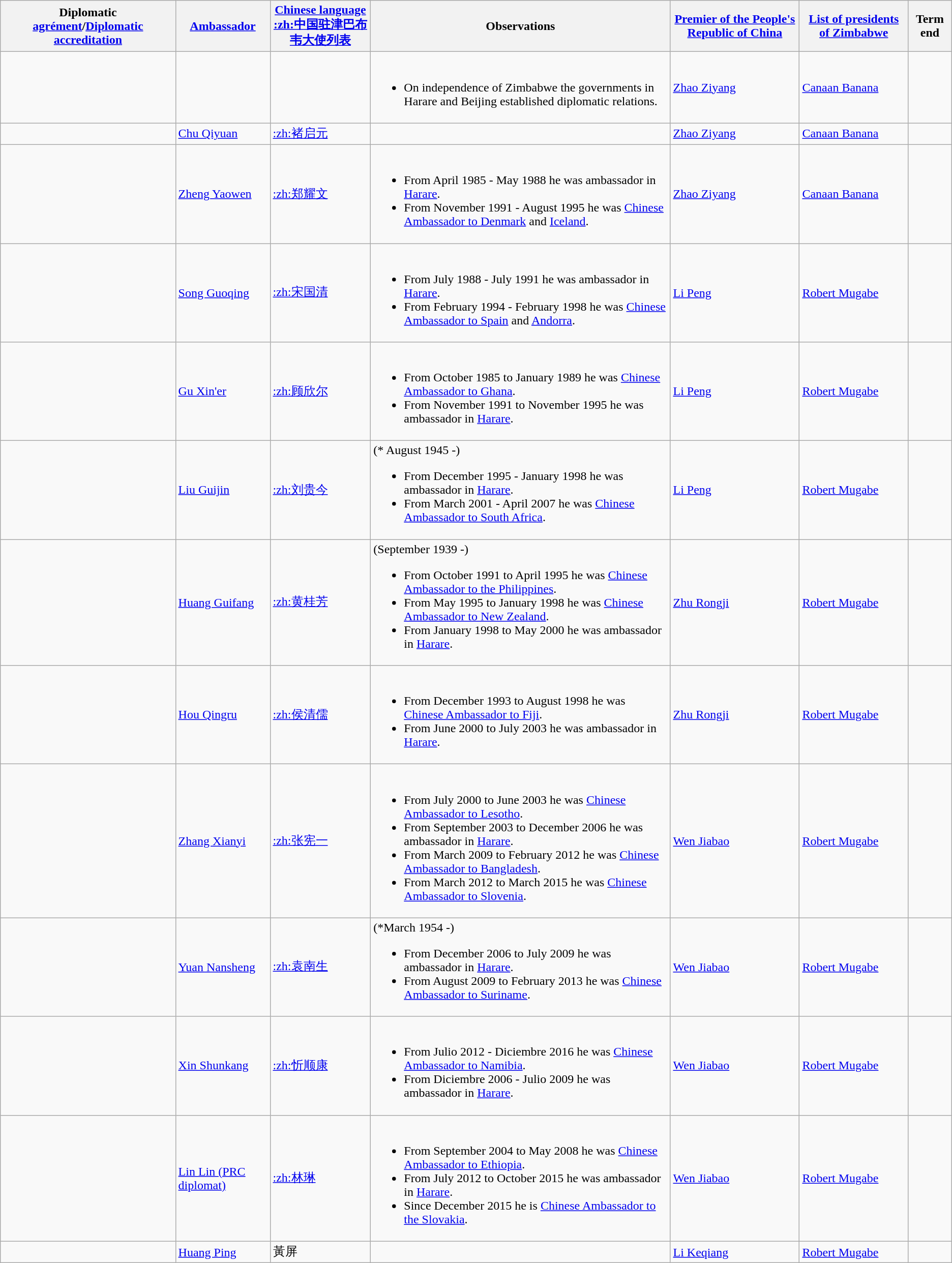<table class="wikitable sortable">
<tr>
<th>Diplomatic <a href='#'>agrément</a>/<a href='#'>Diplomatic accreditation</a></th>
<th><a href='#'>Ambassador</a></th>
<th><a href='#'>Chinese language</a><br><a href='#'>:zh:中国驻津巴布韦大使列表</a></th>
<th>Observations</th>
<th><a href='#'>Premier of the People's Republic of China</a></th>
<th><a href='#'>List of presidents of Zimbabwe</a></th>
<th>Term end</th>
</tr>
<tr>
<td></td>
<td></td>
<td></td>
<td><br><ul><li>On independence of Zimbabwe the governments in Harare and Beijing established diplomatic relations.</li></ul></td>
<td><a href='#'>Zhao Ziyang</a></td>
<td><a href='#'>Canaan Banana</a></td>
<td></td>
</tr>
<tr>
<td></td>
<td><a href='#'>Chu Qiyuan</a></td>
<td><a href='#'>:zh:褚启元</a></td>
<td></td>
<td><a href='#'>Zhao Ziyang</a></td>
<td><a href='#'>Canaan Banana</a></td>
<td></td>
</tr>
<tr>
<td></td>
<td><a href='#'>Zheng Yaowen</a></td>
<td><a href='#'>:zh:郑耀文</a></td>
<td><br><ul><li>From April 1985 - May 1988 he was ambassador in <a href='#'>Harare</a>.</li><li>From November 1991 - August 1995 he was <a href='#'>Chinese Ambassador to Denmark</a> and <a href='#'>Iceland</a>.</li></ul></td>
<td><a href='#'>Zhao Ziyang</a></td>
<td><a href='#'>Canaan Banana</a></td>
<td></td>
</tr>
<tr>
<td></td>
<td><a href='#'>Song Guoqing</a></td>
<td><a href='#'>:zh:宋国清</a></td>
<td><br><ul><li>From July 1988 - July 1991 he was ambassador in <a href='#'>Harare</a>.</li><li>From February 1994 - February 1998 he was <a href='#'>Chinese Ambassador to Spain</a> and <a href='#'>Andorra</a>.</li></ul></td>
<td><a href='#'>Li Peng</a></td>
<td><a href='#'>Robert Mugabe</a></td>
<td></td>
</tr>
<tr>
<td></td>
<td><a href='#'>Gu Xin'er</a></td>
<td><a href='#'>:zh:顾欣尔</a></td>
<td><br><ul><li>From October 1985 to January 1989 he was <a href='#'>Chinese Ambassador to Ghana</a>.</li><li>From November 1991 to November 1995 he was ambassador in <a href='#'>Harare</a>.</li></ul></td>
<td><a href='#'>Li Peng</a></td>
<td><a href='#'>Robert Mugabe</a></td>
<td></td>
</tr>
<tr>
<td></td>
<td><a href='#'>Liu Guijin</a></td>
<td><a href='#'>:zh:刘贵今</a></td>
<td>(* August 1945 -)<br><ul><li>From December 1995 - January 1998 he was ambassador in <a href='#'>Harare</a>.</li><li>From March 2001 - April 2007 he was <a href='#'>Chinese Ambassador to South Africa</a>.</li></ul></td>
<td><a href='#'>Li Peng</a></td>
<td><a href='#'>Robert Mugabe</a></td>
<td></td>
</tr>
<tr>
<td></td>
<td><a href='#'>Huang Guifang</a></td>
<td><a href='#'>:zh:黄桂芳</a></td>
<td>(September 1939 -)<br><ul><li>From October 1991 to April 1995 he was <a href='#'>Chinese Ambassador to the Philippines</a>.</li><li>From May 1995 to January 1998 he was <a href='#'>Chinese Ambassador to New Zealand</a>.</li><li>From January 1998 to May 2000 he was ambassador in <a href='#'>Harare</a>.</li></ul></td>
<td><a href='#'>Zhu Rongji</a></td>
<td><a href='#'>Robert Mugabe</a></td>
<td></td>
</tr>
<tr>
<td></td>
<td><a href='#'>Hou Qingru</a></td>
<td><a href='#'>:zh:侯清儒</a></td>
<td><br><ul><li>From December 1993 to August 1998 he was <a href='#'>Chinese Ambassador to Fiji</a>.</li><li>From June 2000 to July 2003 he was ambassador in <a href='#'>Harare</a>.</li></ul></td>
<td><a href='#'>Zhu Rongji</a></td>
<td><a href='#'>Robert Mugabe</a></td>
<td></td>
</tr>
<tr>
<td></td>
<td><a href='#'>Zhang Xianyi</a></td>
<td><a href='#'>:zh:张宪一</a></td>
<td><br><ul><li>From July 2000 to June 2003 he was <a href='#'>Chinese Ambassador to Lesotho</a>.</li><li>From September 2003 to December 2006 he was ambassador in <a href='#'>Harare</a>.</li><li>From March 2009 to February 2012 he was <a href='#'>Chinese Ambassador to Bangladesh</a>.</li><li>From March 2012 to March 2015 he was <a href='#'>Chinese Ambassador to Slovenia</a>.</li></ul></td>
<td><a href='#'>Wen Jiabao</a></td>
<td><a href='#'>Robert Mugabe</a></td>
<td></td>
</tr>
<tr>
<td></td>
<td><a href='#'>Yuan Nansheng</a></td>
<td><a href='#'>:zh:袁南生</a></td>
<td>(*March 1954 -)<br><ul><li>From December 2006 to July 2009 he was ambassador in <a href='#'>Harare</a>.</li><li>From August 2009 to February 2013 he was <a href='#'>Chinese Ambassador to Suriname</a>.</li></ul></td>
<td><a href='#'>Wen Jiabao</a></td>
<td><a href='#'>Robert Mugabe</a></td>
<td></td>
</tr>
<tr>
<td></td>
<td><a href='#'>Xin Shunkang</a></td>
<td><a href='#'>:zh:忻顺康</a></td>
<td><br><ul><li>From Julio 2012 - Diciembre 2016 he was <a href='#'>Chinese Ambassador to Namibia</a>.</li><li>From Diciembre 2006 - Julio 2009 he was ambassador in <a href='#'>Harare</a>.</li></ul></td>
<td><a href='#'>Wen Jiabao</a></td>
<td><a href='#'>Robert Mugabe</a></td>
<td></td>
</tr>
<tr>
<td></td>
<td><a href='#'>Lin Lin (PRC diplomat)</a></td>
<td><a href='#'>:zh:林琳</a></td>
<td><br><ul><li>From September 2004 to May 2008 he was <a href='#'>Chinese Ambassador to Ethiopia</a>.</li><li>From July 2012 to October 2015 he was ambassador in <a href='#'>Harare</a>.</li><li>Since December 2015 he is <a href='#'>Chinese Ambassador to the Slovakia</a>.</li></ul></td>
<td><a href='#'>Wen Jiabao</a></td>
<td><a href='#'>Robert Mugabe</a></td>
<td></td>
</tr>
<tr>
<td></td>
<td><a href='#'>Huang Ping</a></td>
<td>黃屏</td>
<td></td>
<td><a href='#'>Li Keqiang</a></td>
<td><a href='#'>Robert Mugabe</a></td>
<td></td>
</tr>
</table>
